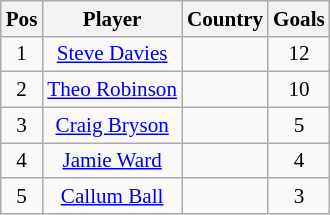<table class="wikitable" style="text-align:center; font-size:88%">
<tr>
<th>Pos</th>
<th>Player</th>
<th>Country</th>
<th>Goals</th>
</tr>
<tr>
<td>1</td>
<td><a href='#'>Steve Davies</a></td>
<td></td>
<td>12</td>
</tr>
<tr>
<td>2</td>
<td><a href='#'>Theo Robinson</a></td>
<td></td>
<td>10</td>
</tr>
<tr>
<td>3</td>
<td><a href='#'>Craig Bryson</a></td>
<td></td>
<td>5</td>
</tr>
<tr>
<td>4</td>
<td><a href='#'>Jamie Ward</a></td>
<td></td>
<td>4</td>
</tr>
<tr>
<td>5</td>
<td><a href='#'>Callum Ball</a></td>
<td></td>
<td>3</td>
</tr>
</table>
